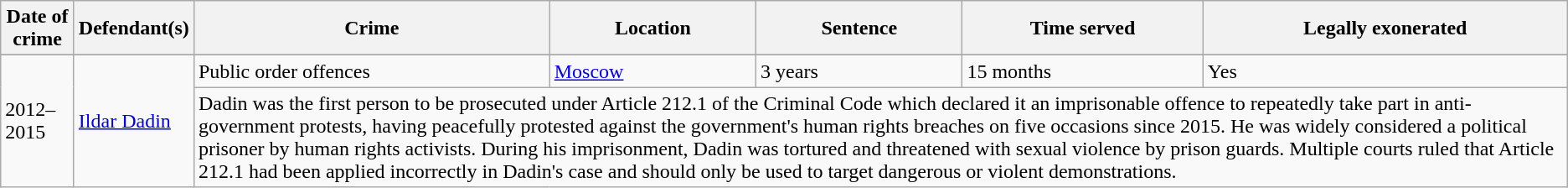<table class="wikitable sortable">
<tr>
<th>Date of crime</th>
<th>Defendant(s)</th>
<th>Crime</th>
<th>Location</th>
<th>Sentence</th>
<th>Time served</th>
<th>Legally exonerated</th>
</tr>
<tr>
</tr>
<tr ->
<td rowspan="2">2012–2015</td>
<td rowspan="2"><a href='#'>Ildar Dadin</a></td>
<td>Public order offences</td>
<td><a href='#'>Moscow</a></td>
<td>3 years</td>
<td>15 months</td>
<td>Yes</td>
</tr>
<tr>
<td colspan=5>Dadin was the first person to be prosecuted under Article 212.1 of the Criminal Code which declared it an imprisonable offence to repeatedly take part in anti-government protests, having peacefully protested against the government's human rights breaches on five occasions since 2015. He was widely considered a political prisoner by human rights activists. During his imprisonment, Dadin was tortured and threatened with sexual violence by prison guards. Multiple courts ruled that Article 212.1 had been applied incorrectly in Dadin's case and should only be used to target dangerous or violent demonstrations.</td>
</tr>
</table>
